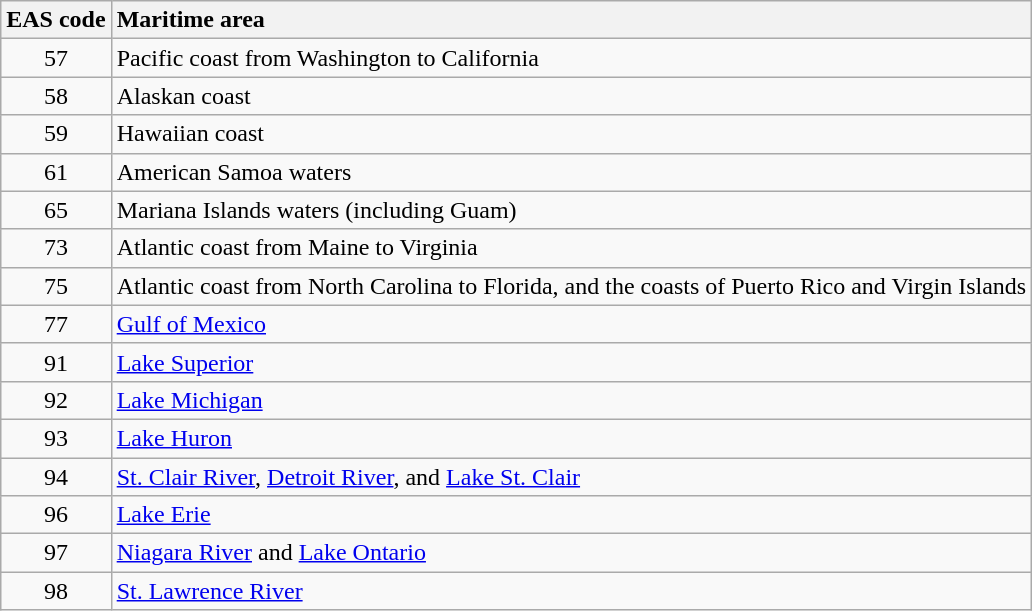<table class="wikitable" style="text-align: center">
<tr>
<th>EAS code</th>
<th style="text-align: left;">Maritime area</th>
</tr>
<tr>
<td>57</td>
<td style="text-align: left;">Pacific coast from Washington to California</td>
</tr>
<tr>
<td>58</td>
<td style="text-align: left;">Alaskan coast</td>
</tr>
<tr>
<td>59</td>
<td style="text-align: left;">Hawaiian coast</td>
</tr>
<tr>
<td>61</td>
<td style="text-align: left;">American Samoa waters</td>
</tr>
<tr>
<td>65</td>
<td style="text-align: left;">Mariana Islands waters (including Guam)</td>
</tr>
<tr>
<td>73</td>
<td style="text-align: left;">Atlantic coast from Maine to Virginia</td>
</tr>
<tr>
<td>75</td>
<td style="text-align: left;">Atlantic coast from North Carolina to Florida, and the coasts of Puerto Rico and Virgin Islands</td>
</tr>
<tr>
<td>77</td>
<td style="text-align: left;"><a href='#'>Gulf of Mexico</a></td>
</tr>
<tr>
<td>91</td>
<td style="text-align: left;"><a href='#'>Lake Superior</a></td>
</tr>
<tr>
<td>92</td>
<td style="text-align: left;"><a href='#'>Lake Michigan</a></td>
</tr>
<tr>
<td>93</td>
<td style="text-align: left;"><a href='#'>Lake Huron</a></td>
</tr>
<tr>
<td>94</td>
<td style="text-align: left;"><a href='#'>St. Clair River</a>, <a href='#'>Detroit River</a>, and <a href='#'>Lake St. Clair</a></td>
</tr>
<tr>
<td>96</td>
<td style="text-align: left;"><a href='#'>Lake Erie</a></td>
</tr>
<tr>
<td>97</td>
<td style="text-align: left;"><a href='#'>Niagara River</a> and <a href='#'>Lake Ontario</a></td>
</tr>
<tr>
<td>98</td>
<td style="text-align: left;"><a href='#'>St. Lawrence River</a></td>
</tr>
</table>
